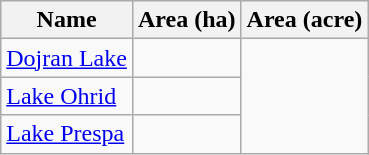<table class="wikitable">
<tr>
<th scope="col" align=left>Name</th>
<th scope="col">Area (ha)</th>
<th scope="col">Area (acre)</th>
</tr>
<tr ---->
<td><a href='#'>Dojran Lake</a></td>
<td></td>
</tr>
<tr ---->
<td><a href='#'>Lake Ohrid</a></td>
<td></td>
</tr>
<tr ---->
<td><a href='#'>Lake Prespa</a></td>
<td></td>
</tr>
</table>
